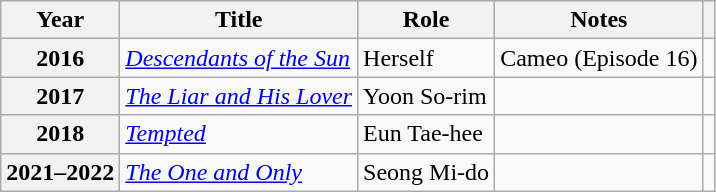<table class="wikitable plainrowheaders sortable">
<tr>
<th scope="col">Year</th>
<th scope="col">Title</th>
<th scope="col">Role</th>
<th scope="col">Notes</th>
<th scope="col" class="unsortable"></th>
</tr>
<tr>
<th scope="row">2016</th>
<td><em><a href='#'>Descendants of the Sun</a></em></td>
<td>Herself</td>
<td>Cameo (Episode 16)</td>
<td style="text-align:center"></td>
</tr>
<tr>
<th scope="row">2017</th>
<td><em><a href='#'>The Liar and His Lover</a></em></td>
<td>Yoon So-rim</td>
<td></td>
<td style="text-align:center"></td>
</tr>
<tr>
<th scope="row">2018</th>
<td><em><a href='#'>Tempted</a></em></td>
<td>Eun Tae-hee</td>
<td></td>
<td style="text-align:center"></td>
</tr>
<tr>
<th scope="row">2021–2022</th>
<td><em><a href='#'>The One and Only</a></em></td>
<td>Seong Mi-do</td>
<td></td>
<td style="text-align:center"></td>
</tr>
</table>
